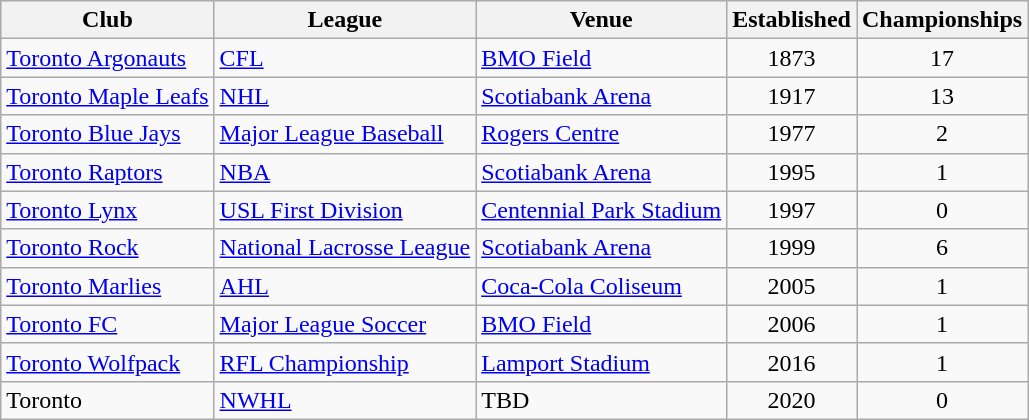<table class="wikitable">
<tr>
<th>Club</th>
<th>League</th>
<th>Venue</th>
<th>Established</th>
<th>Championships</th>
</tr>
<tr>
<td><a href='#'>Toronto Argonauts</a></td>
<td><a href='#'>CFL</a></td>
<td><a href='#'>BMO Field</a></td>
<td align="center">1873</td>
<td align="center">17</td>
</tr>
<tr>
<td><a href='#'>Toronto Maple Leafs</a></td>
<td><a href='#'>NHL</a></td>
<td><a href='#'>Scotiabank Arena</a></td>
<td align="center">1917</td>
<td align="center">13</td>
</tr>
<tr>
<td><a href='#'>Toronto Blue Jays</a></td>
<td><a href='#'>Major League Baseball</a></td>
<td><a href='#'>Rogers Centre</a></td>
<td align="center">1977</td>
<td align="center">2</td>
</tr>
<tr>
<td><a href='#'>Toronto Raptors</a></td>
<td><a href='#'>NBA</a></td>
<td><a href='#'>Scotiabank Arena</a></td>
<td align="center">1995</td>
<td align="center">1</td>
</tr>
<tr>
<td><a href='#'>Toronto Lynx</a></td>
<td><a href='#'>USL First Division</a></td>
<td><a href='#'>Centennial Park Stadium</a></td>
<td align="center">1997</td>
<td align="center">0</td>
</tr>
<tr>
<td><a href='#'>Toronto Rock</a></td>
<td><a href='#'>National Lacrosse League</a></td>
<td><a href='#'>Scotiabank Arena</a></td>
<td align="center">1999</td>
<td align="center">6</td>
</tr>
<tr>
<td><a href='#'>Toronto Marlies</a></td>
<td><a href='#'>AHL</a></td>
<td><a href='#'>Coca-Cola Coliseum</a></td>
<td align="center">2005</td>
<td align="center">1</td>
</tr>
<tr>
<td><a href='#'>Toronto FC</a></td>
<td><a href='#'>Major League Soccer</a></td>
<td><a href='#'>BMO Field</a></td>
<td align="center">2006</td>
<td align="center">1</td>
</tr>
<tr>
<td><a href='#'>Toronto Wolfpack</a></td>
<td><a href='#'>RFL Championship</a></td>
<td><a href='#'>Lamport Stadium</a></td>
<td align="center">2016</td>
<td align="center">1</td>
</tr>
<tr>
<td>Toronto</td>
<td><a href='#'>NWHL</a></td>
<td>TBD</td>
<td align="center">2020</td>
<td align="center">0</td>
</tr>
</table>
